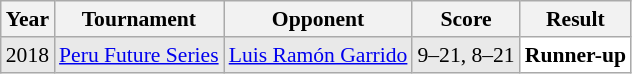<table class="sortable wikitable" style="font-size: 90%;">
<tr>
<th>Year</th>
<th>Tournament</th>
<th>Opponent</th>
<th>Score</th>
<th>Result</th>
</tr>
<tr style="background:#E9E9E9">
<td align="center">2018</td>
<td align="left"><a href='#'>Peru Future Series</a></td>
<td align="left"> <a href='#'>Luis Ramón Garrido</a></td>
<td align="left">9–21, 8–21</td>
<td style="text-align:left; background:white"> <strong>Runner-up</strong></td>
</tr>
</table>
